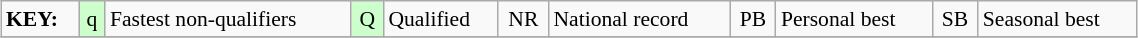<table class="wikitable" style="margin:0.5em auto; font-size:90%;position:relative;" width=60%>
<tr>
<td><strong>KEY:</strong></td>
<td bgcolor=ccffcc align=center>q</td>
<td>Fastest non-qualifiers</td>
<td bgcolor=ccffcc align=center>Q</td>
<td>Qualified</td>
<td align=center>NR</td>
<td>National record</td>
<td align=center>PB</td>
<td>Personal best</td>
<td align=center>SB</td>
<td>Seasonal best</td>
</tr>
<tr>
</tr>
</table>
